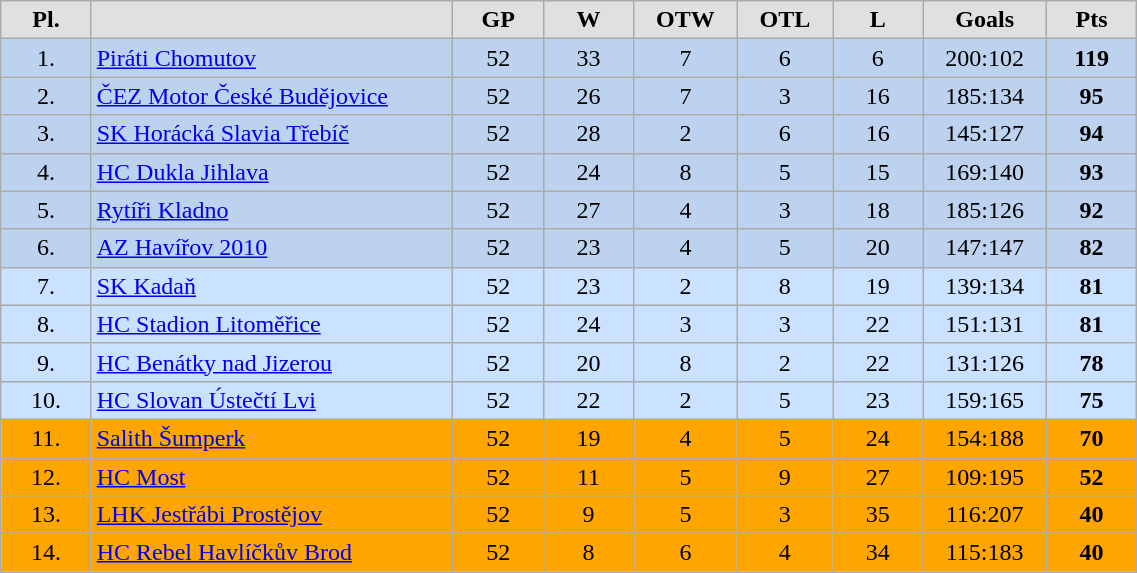<table class="wikitable" style="width:60%; text-align: center">
<tr style="font-weight:bold; background-color:#e0e0e0">
<td width="5%">Pl.</td>
<td width="20%"></td>
<td width="5%">GP</td>
<td width="5%">W</td>
<td width="5%">OTW</td>
<td width="5%">OTL</td>
<td width="5%">L</td>
<td width="5%">Goals</td>
<td width="5%">Pts</td>
</tr>
<tr style="background-color:#BCD2EE">
<td>1.</td>
<td style="text-align: left"><a href='#'>Piráti Chomutov</a></td>
<td>52</td>
<td>33</td>
<td>7</td>
<td>6</td>
<td>6</td>
<td>200:102</td>
<td><strong>119</strong></td>
</tr>
<tr style="background-color:#BCD2EE">
<td>2.</td>
<td style="text-align: left"><a href='#'>ČEZ Motor České Budějovice</a></td>
<td>52</td>
<td>26</td>
<td>7</td>
<td>3</td>
<td>16</td>
<td>185:134</td>
<td><strong>95</strong></td>
</tr>
<tr style="background-color:#BCD2EE">
<td>3.</td>
<td style="text-align: left"><a href='#'>SK Horácká Slavia Třebíč</a></td>
<td>52</td>
<td>28</td>
<td>2</td>
<td>6</td>
<td>16</td>
<td>145:127</td>
<td><strong>94</strong></td>
</tr>
<tr style="background-color:#BCD2EE">
<td>4.</td>
<td style="text-align: left"><a href='#'>HC Dukla Jihlava</a></td>
<td>52</td>
<td>24</td>
<td>8</td>
<td>5</td>
<td>15</td>
<td>169:140</td>
<td><strong>93</strong></td>
</tr>
<tr style="background-color:#BCD2EE">
<td>5.</td>
<td style="text-align: left"><a href='#'>Rytíři Kladno</a></td>
<td>52</td>
<td>27</td>
<td>4</td>
<td>3</td>
<td>18</td>
<td>185:126</td>
<td><strong>92</strong></td>
</tr>
<tr style="background-color:#BCD2EE">
<td>6.</td>
<td style="text-align: left"><a href='#'>AZ Havířov 2010</a></td>
<td>52</td>
<td>23</td>
<td>4</td>
<td>5</td>
<td>20</td>
<td>147:147</td>
<td><strong>82</strong></td>
</tr>
<tr style="background-color:#CAE1FF">
<td>7.</td>
<td style="text-align: left"><a href='#'>SK Kadaň</a></td>
<td>52</td>
<td>23</td>
<td>2</td>
<td>8</td>
<td>19</td>
<td>139:134</td>
<td><strong>81</strong></td>
</tr>
<tr style="background-color:#CAE1FF">
<td>8.</td>
<td style="text-align: left"><a href='#'>HC Stadion Litoměřice</a></td>
<td>52</td>
<td>24</td>
<td>3</td>
<td>3</td>
<td>22</td>
<td>151:131</td>
<td><strong>81</strong></td>
</tr>
<tr style="background-color:#CAE1FF">
<td>9.</td>
<td style="text-align: left"><a href='#'>HC Benátky nad Jizerou</a></td>
<td>52</td>
<td>20</td>
<td>8</td>
<td>2</td>
<td>22</td>
<td>131:126</td>
<td><strong>78</strong></td>
</tr>
<tr style="background-color:#CAE1FF">
<td>10.</td>
<td style="text-align: left"><a href='#'>HC Slovan Ústečtí Lvi</a></td>
<td>52</td>
<td>22</td>
<td>2</td>
<td>5</td>
<td>23</td>
<td>159:165</td>
<td><strong>75</strong></td>
</tr>
<tr style="background-color:orange">
<td>11.</td>
<td style="text-align: left"><a href='#'>Salith Šumperk</a></td>
<td>52</td>
<td>19</td>
<td>4</td>
<td>5</td>
<td>24</td>
<td>154:188</td>
<td><strong>70</strong></td>
</tr>
<tr style="background-color:orange">
<td>12.</td>
<td style="text-align: left"><a href='#'>HC Most</a></td>
<td>52</td>
<td>11</td>
<td>5</td>
<td>9</td>
<td>27</td>
<td>109:195</td>
<td><strong>52</strong></td>
</tr>
<tr style="background-color:orange">
<td>13.</td>
<td style="text-align: left"><a href='#'>LHK Jestřábi Prostějov</a></td>
<td>52</td>
<td>9</td>
<td>5</td>
<td>3</td>
<td>35</td>
<td>116:207</td>
<td><strong>40</strong></td>
</tr>
<tr style="background-color:orange">
<td>14.</td>
<td style="text-align: left"><a href='#'>HC Rebel Havlíčkův Brod</a></td>
<td>52</td>
<td>8</td>
<td>6</td>
<td>4</td>
<td>34</td>
<td>115:183</td>
<td><strong>40</strong></td>
</tr>
</table>
